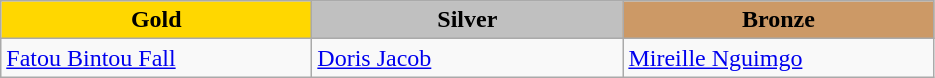<table class="wikitable" style="text-align:left">
<tr align="center">
<td width=200 bgcolor=gold><strong>Gold</strong></td>
<td width=200 bgcolor=silver><strong>Silver</strong></td>
<td width=200 bgcolor=CC9966><strong>Bronze</strong></td>
</tr>
<tr>
<td><a href='#'>Fatou Bintou Fall</a><br><em></em></td>
<td><a href='#'>Doris Jacob</a><br><em></em></td>
<td><a href='#'>Mireille Nguimgo</a><br><em></em></td>
</tr>
</table>
